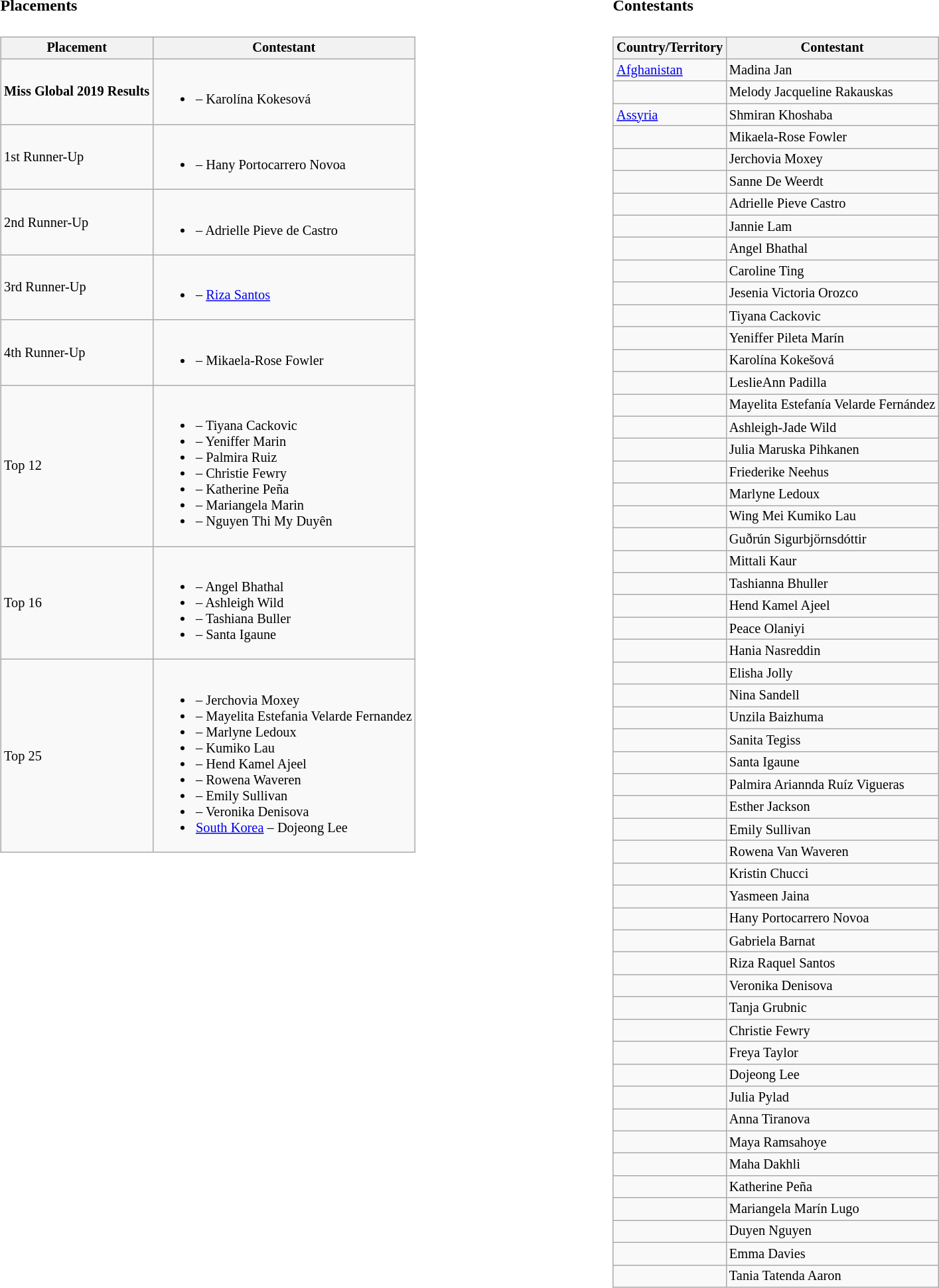<table>
<tr>
<td valign="top" width=10%><br><h4>Placements</h4><table class="wikitable sortable" style="font-size: 85%;">
<tr>
<th>Placement</th>
<th>Contestant</th>
</tr>
<tr>
<td><strong>Miss Global 2019 Results</strong></td>
<td><br><ul><li> – Karolína Kokesová</li></ul></td>
</tr>
<tr>
<td>1st Runner-Up</td>
<td><br><ul><li> – Hany Portocarrero Novoa</li></ul></td>
</tr>
<tr>
<td>2nd Runner-Up</td>
<td><br><ul><li> – Adrielle Pieve de Castro</li></ul></td>
</tr>
<tr>
<td>3rd Runner-Up</td>
<td><br><ul><li> – <a href='#'>Riza Santos</a></li></ul></td>
</tr>
<tr>
<td>4th Runner-Up</td>
<td><br><ul><li> – Mikaela-Rose Fowler</li></ul></td>
</tr>
<tr>
<td>Top 12</td>
<td><br><ul><li> – Tiyana Cackovic</li><li> – Yeniffer Marin</li><li> – Palmira Ruiz</li><li> – Christie Fewry</li><li> – Katherine Peña</li><li> – Mariangela Marin</li><li> – Nguyen Thi My Duyên</li></ul></td>
</tr>
<tr>
<td>Top 16</td>
<td><br><ul><li> – Angel Bhathal</li><li> – Ashleigh Wild</li><li> – Tashiana Buller</li><li> – Santa Igaune</li></ul></td>
</tr>
<tr>
<td>Top 25</td>
<td><br><ul><li> – Jerchovia Moxey</li><li> – Mayelita Estefania Velarde Fernandez</li><li> – Marlyne Ledoux</li><li> – Kumiko Lau</li><li> – Hend Kamel Ajeel</li><li> – Rowena Waveren</li><li> – Emily Sullivan</li><li> – Veronika Denisova</li><li> <a href='#'>South Korea</a> – Dojeong Lee</li></ul></td>
</tr>
</table>
</td>
<td valign="top" width=10%><br><h4>Contestants</h4><table class="wikitable sortable static-row-numbers" style="font-size: 85%;">
<tr>
<th class="unsortable">Country/Territory</th>
<th class="unsortable">Contestant</th>
</tr>
<tr>
<td> <a href='#'>Afghanistan</a></td>
<td>Madina Jan</td>
</tr>
<tr>
<td></td>
<td>Melody Jacqueline Rakauskas</td>
</tr>
<tr>
<td> <a href='#'>Assyria</a></td>
<td>Shmiran Khoshaba</td>
</tr>
<tr>
<td></td>
<td>Mikaela-Rose Fowler</td>
</tr>
<tr>
<td></td>
<td>Jerchovia Moxey</td>
</tr>
<tr>
<td></td>
<td>Sanne De Weerdt</td>
</tr>
<tr>
<td></td>
<td>Adrielle Pieve Castro</td>
</tr>
<tr>
<td></td>
<td>Jannie Lam</td>
</tr>
<tr>
<td></td>
<td>Angel Bhathal</td>
</tr>
<tr>
<td></td>
<td>Caroline Ting</td>
</tr>
<tr>
<td></td>
<td>Jesenia Victoria Orozco</td>
</tr>
<tr>
<td></td>
<td>Tiyana Cackovic</td>
</tr>
<tr>
<td></td>
<td>Yeniffer Pileta Marín</td>
</tr>
<tr>
<td></td>
<td>Karolína Kokešová</td>
</tr>
<tr>
<td></td>
<td>LeslieAnn Padilla</td>
</tr>
<tr>
<td></td>
<td>Mayelita Estefanía Velarde Fernández</td>
</tr>
<tr>
<td></td>
<td>Ashleigh-Jade Wild</td>
</tr>
<tr>
<td></td>
<td>Julia Maruska Pihkanen</td>
</tr>
<tr>
<td></td>
<td>Friederike Neehus</td>
</tr>
<tr>
<td></td>
<td>Marlyne Ledoux</td>
</tr>
<tr>
<td></td>
<td>Wing Mei Kumiko Lau</td>
</tr>
<tr>
<td></td>
<td>Guðrún Sigurbjörnsdóttir</td>
</tr>
<tr>
<td></td>
<td>Mittali Kaur</td>
</tr>
<tr>
<td></td>
<td>Tashianna Bhuller</td>
</tr>
<tr>
<td></td>
<td>Hend Kamel Ajeel</td>
</tr>
<tr>
<td></td>
<td>Peace Olaniyi</td>
</tr>
<tr>
<td></td>
<td>Hania Nasreddin</td>
</tr>
<tr>
<td></td>
<td>Elisha Jolly</td>
</tr>
<tr>
<td></td>
<td>Nina Sandell</td>
</tr>
<tr>
<td></td>
<td>Unzila Baizhuma</td>
</tr>
<tr>
<td></td>
<td>Sanita Tegiss</td>
</tr>
<tr>
<td></td>
<td>Santa Igaune</td>
</tr>
<tr>
<td></td>
<td>Palmira Ariannda Ruíz Vigueras</td>
</tr>
<tr>
<td></td>
<td>Esther Jackson</td>
</tr>
<tr>
<td></td>
<td>Emily Sullivan</td>
</tr>
<tr>
<td></td>
<td>Rowena Van Waveren</td>
</tr>
<tr>
<td></td>
<td>Kristin Chucci</td>
</tr>
<tr>
<td></td>
<td>Yasmeen Jaina</td>
</tr>
<tr>
<td></td>
<td>Hany Portocarrero Novoa</td>
</tr>
<tr>
<td></td>
<td>Gabriela Barnat</td>
</tr>
<tr>
<td></td>
<td>Riza Raquel Santos</td>
</tr>
<tr>
<td></td>
<td>Veronika Denisova</td>
</tr>
<tr>
<td></td>
<td>Tanja Grubnic</td>
</tr>
<tr>
<td></td>
<td>Christie Fewry</td>
</tr>
<tr>
<td></td>
<td>Freya Taylor</td>
</tr>
<tr>
<td></td>
<td>Dojeong Lee</td>
</tr>
<tr>
<td></td>
<td>Julia Pylad</td>
</tr>
<tr>
<td></td>
<td>Anna Tiranova</td>
</tr>
<tr>
<td></td>
<td>Maya Ramsahoye</td>
</tr>
<tr>
<td></td>
<td>Maha Dakhli</td>
</tr>
<tr>
<td></td>
<td>Katherine Peña</td>
</tr>
<tr>
<td></td>
<td>Mariangela Marín Lugo</td>
</tr>
<tr>
<td></td>
<td>Duyen Nguyen</td>
</tr>
<tr>
<td></td>
<td>Emma Davies</td>
</tr>
<tr>
<td></td>
<td>Tania Tatenda Aaron</td>
</tr>
</table>
</td>
</tr>
</table>
